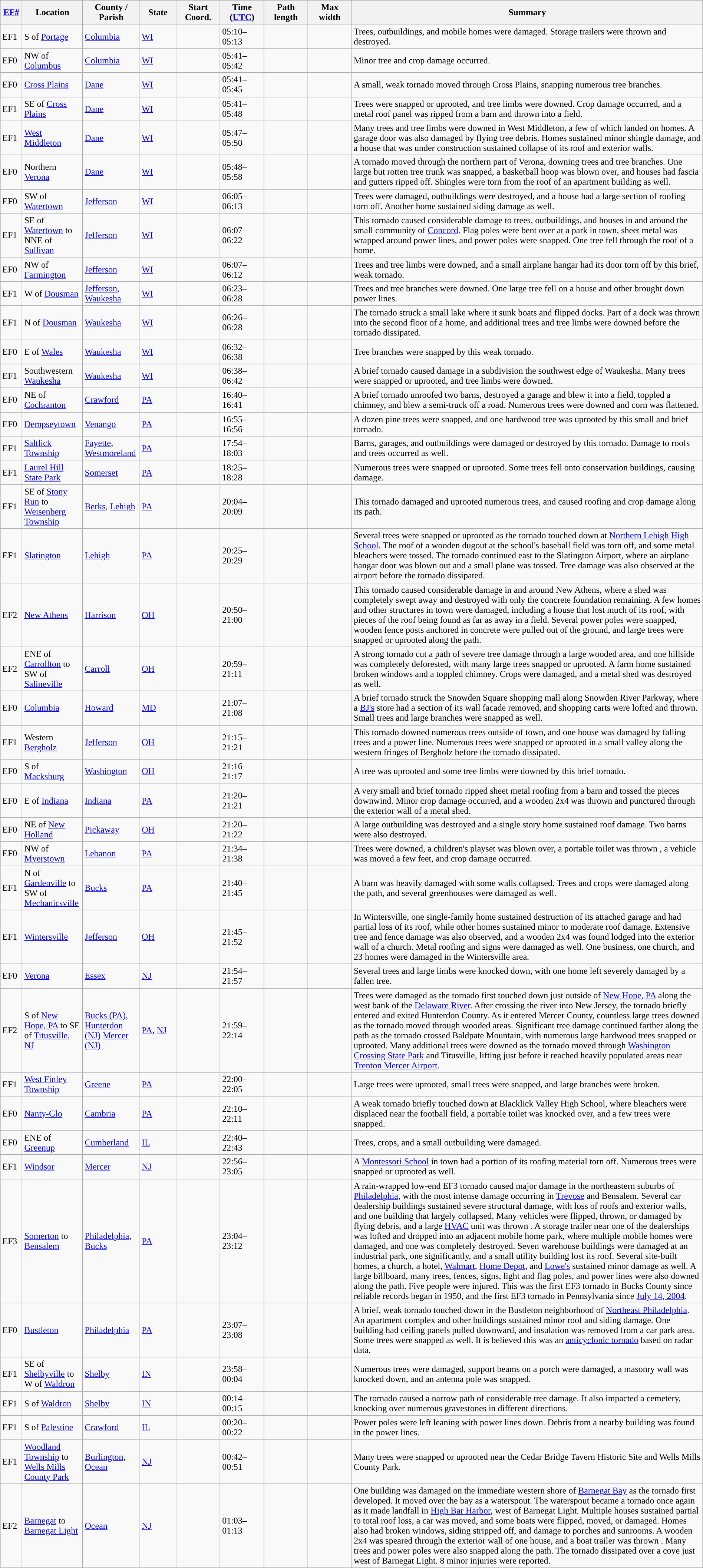<table class="wikitable sortable" style="width:100%;">
<tr>
<th scope="col"  style="width:3%; text-align:center;"><a href='#'>EF#</a></th>
<th scope="col"  style="width:7%; text-align:center;" class="unsortable">Location</th>
<th scope="col"  style="width:6%; text-align:center;" class="unsortable">County / Parish</th>
<th scope="col"  style="width:5%; text-align:center;">State</th>
<th scope="col"  style="width:6%; text-align:center;">Start Coord.</th>
<th scope="col"  style="width:6%; text-align:center;">Time (<a href='#'>UTC</a>)</th>
<th scope="col"  style="width:6%; text-align:center;">Path length</th>
<th scope="col"  style="width:6%; text-align:center;">Max width</th>
<th scope="col" class="unsortable" style="width:48%; text-align:center;">Summary</th>
</tr>
<tr>
<td>EF1</td>
<td>S of <a href='#'>Portage</a></td>
<td><a href='#'>Columbia</a></td>
<td><a href='#'>WI</a></td>
<td></td>
<td>05:10–05:13</td>
<td></td>
<td></td>
<td>Trees, outbuildings, and mobile homes were damaged. Storage trailers were thrown and destroyed.</td>
</tr>
<tr>
<td>EF0</td>
<td>NW of <a href='#'>Columbus</a></td>
<td><a href='#'>Columbia</a></td>
<td><a href='#'>WI</a></td>
<td></td>
<td>05:41–05:42</td>
<td></td>
<td></td>
<td>Minor tree and crop damage occurred.</td>
</tr>
<tr>
<td>EF0</td>
<td><a href='#'>Cross Plains</a></td>
<td><a href='#'>Dane</a></td>
<td><a href='#'>WI</a></td>
<td></td>
<td>05:41–05:45</td>
<td></td>
<td></td>
<td>A small, weak tornado moved through Cross Plains, snapping numerous tree branches.</td>
</tr>
<tr>
<td>EF1</td>
<td>SE of <a href='#'>Cross Plains</a></td>
<td><a href='#'>Dane</a></td>
<td><a href='#'>WI</a></td>
<td></td>
<td>05:41–05:48</td>
<td></td>
<td></td>
<td>Trees were snapped or uprooted, and tree limbs were downed. Crop damage occurred, and a metal roof panel was ripped from a barn and thrown into a field.</td>
</tr>
<tr>
<td>EF1</td>
<td><a href='#'>West Middleton</a></td>
<td><a href='#'>Dane</a></td>
<td><a href='#'>WI</a></td>
<td></td>
<td>05:47–05:50</td>
<td></td>
<td></td>
<td>Many trees and tree limbs were downed in West Middleton, a few of which landed on homes. A garage door was also damaged by flying tree debris. Homes sustained minor shingle damage, and a house that was under construction sustained collapse of its roof and exterior walls.</td>
</tr>
<tr>
<td>EF0</td>
<td>Northern <a href='#'>Verona</a></td>
<td><a href='#'>Dane</a></td>
<td><a href='#'>WI</a></td>
<td></td>
<td>05:48–05:58</td>
<td></td>
<td></td>
<td>A tornado moved through the northern part of Verona, downing trees and tree branches. One large but rotten tree trunk was snapped, a basketball hoop was blown over, and houses had fascia and gutters ripped off. Shingles were torn from the roof of an apartment building as well.</td>
</tr>
<tr>
<td>EF0</td>
<td>SW of <a href='#'>Watertown</a></td>
<td><a href='#'>Jefferson</a></td>
<td><a href='#'>WI</a></td>
<td></td>
<td>06:05–06:13</td>
<td></td>
<td></td>
<td>Trees were damaged, outbuildings were destroyed, and a house had a large section of roofing torn off. Another home sustained siding damage as well.</td>
</tr>
<tr>
<td>EF1</td>
<td>SE of <a href='#'>Watertown</a> to NNE of <a href='#'>Sullivan</a></td>
<td><a href='#'>Jefferson</a></td>
<td><a href='#'>WI</a></td>
<td></td>
<td>06:07–06:22</td>
<td></td>
<td></td>
<td>This tornado caused considerable damage to trees, outbuildings, and houses in and around the small community of <a href='#'>Concord</a>. Flag poles were bent over at a park in town, sheet metal was wrapped around power lines, and power poles were snapped. One tree fell through the roof of a home.</td>
</tr>
<tr>
<td>EF0</td>
<td>NW of <a href='#'>Farmington</a></td>
<td><a href='#'>Jefferson</a></td>
<td><a href='#'>WI</a></td>
<td></td>
<td>06:07–06:12</td>
<td></td>
<td></td>
<td>Trees and tree limbs were downed, and a small airplane hangar had its door torn off by this brief, weak tornado.</td>
</tr>
<tr>
<td>EF1</td>
<td>W of <a href='#'>Dousman</a></td>
<td><a href='#'>Jefferson</a>, <a href='#'>Waukesha</a></td>
<td><a href='#'>WI</a></td>
<td></td>
<td>06:23–06:28</td>
<td></td>
<td></td>
<td>Trees and tree branches were downed. One large tree fell on a house and other brought down power lines.</td>
</tr>
<tr>
<td>EF1</td>
<td>N of <a href='#'>Dousman</a></td>
<td><a href='#'>Waukesha</a></td>
<td><a href='#'>WI</a></td>
<td></td>
<td>06:26–06:28</td>
<td></td>
<td></td>
<td>The tornado struck a small lake where it sunk boats and flipped docks. Part of a dock was thrown  into the second floor of a home, and additional trees and tree limbs were downed before the tornado dissipated.</td>
</tr>
<tr>
<td>EF0</td>
<td>E of <a href='#'>Wales</a></td>
<td><a href='#'>Waukesha</a></td>
<td><a href='#'>WI</a></td>
<td></td>
<td>06:32–06:38</td>
<td></td>
<td></td>
<td>Tree branches were snapped by this weak tornado.</td>
</tr>
<tr>
<td>EF1</td>
<td>Southwestern <a href='#'>Waukesha</a></td>
<td><a href='#'>Waukesha</a></td>
<td><a href='#'>WI</a></td>
<td></td>
<td>06:38–06:42</td>
<td></td>
<td></td>
<td>A brief tornado caused damage in a subdivision the southwest edge of Waukesha. Many trees were snapped or uprooted, and tree limbs were downed.</td>
</tr>
<tr>
<td>EF0</td>
<td>NE of <a href='#'>Cochranton</a></td>
<td><a href='#'>Crawford</a></td>
<td><a href='#'>PA</a></td>
<td></td>
<td>16:40–16:41</td>
<td></td>
<td></td>
<td>A brief tornado unroofed two barns, destroyed a garage and blew it into a field, toppled a chimney, and blew a semi-truck off a road. Numerous trees were downed and corn was flattened.</td>
</tr>
<tr>
<td>EF0</td>
<td><a href='#'>Dempseytown</a></td>
<td><a href='#'>Venango</a></td>
<td><a href='#'>PA</a></td>
<td></td>
<td>16:55–16:56</td>
<td></td>
<td></td>
<td>A dozen pine trees were snapped, and one hardwood tree was uprooted by this small and brief tornado.</td>
</tr>
<tr>
<td>EF1</td>
<td><a href='#'>Saltlick Township</a></td>
<td><a href='#'>Fayette</a>, <a href='#'>Westmoreland</a></td>
<td><a href='#'>PA</a></td>
<td></td>
<td>17:54–18:03</td>
<td></td>
<td></td>
<td>Barns, garages, and outbuildings were damaged or destroyed by this tornado. Damage to roofs and trees occurred as well.</td>
</tr>
<tr>
<td>EF1</td>
<td><a href='#'>Laurel Hill State Park</a></td>
<td><a href='#'>Somerset</a></td>
<td><a href='#'>PA</a></td>
<td></td>
<td>18:25–18:28</td>
<td></td>
<td></td>
<td>Numerous trees were snapped or uprooted. Some trees fell onto conservation buildings, causing damage.</td>
</tr>
<tr>
<td>EF1</td>
<td>SE of <a href='#'>Stony Run</a> to <a href='#'>Weisenberg Township</a></td>
<td><a href='#'>Berks</a>, <a href='#'>Lehigh</a></td>
<td><a href='#'>PA</a></td>
<td></td>
<td>20:04–20:09</td>
<td></td>
<td></td>
<td>This tornado damaged and uprooted numerous trees, and caused roofing and crop damage along its path.</td>
</tr>
<tr>
<td>EF1</td>
<td><a href='#'>Slatington</a></td>
<td><a href='#'>Lehigh</a></td>
<td><a href='#'>PA</a></td>
<td></td>
<td>20:25–20:29</td>
<td></td>
<td></td>
<td>Several trees were snapped or uprooted as the tornado touched down at <a href='#'>Northern Lehigh High School</a>. The roof of a wooden dugout at the school's baseball field was torn off, and some metal bleachers were tossed. The tornado continued east to the Slatington Airport, where an airplane hangar door was blown out and a small plane was tossed. Tree damage was also observed at the airport before the tornado dissipated.</td>
</tr>
<tr>
<td>EF2</td>
<td><a href='#'>New Athens</a></td>
<td><a href='#'>Harrison</a></td>
<td><a href='#'>OH</a></td>
<td></td>
<td>20:50–21:00</td>
<td></td>
<td></td>
<td>This tornado caused considerable damage in and around New Athens, where a shed was completely swept away and destroyed with only the concrete foundation remaining. A few homes and other structures in town were damaged, including a house that lost much of its roof, with pieces of the roof being found as far as  away in a field. Several power poles were snapped, wooden fence posts anchored in concrete were pulled out of the ground, and large trees were snapped or uprooted along the path.</td>
</tr>
<tr>
<td>EF2</td>
<td>ENE of <a href='#'>Carrollton</a> to SW of <a href='#'>Salineville</a></td>
<td><a href='#'>Carroll</a></td>
<td><a href='#'>OH</a></td>
<td></td>
<td>20:59–21:11</td>
<td></td>
<td></td>
<td>A strong tornado cut a path of severe tree damage through a large wooded area, and one hillside was completely deforested, with many large trees snapped or uprooted. A farm home sustained broken windows and a toppled chimney. Crops were damaged, and a metal shed was destroyed as well.</td>
</tr>
<tr>
<td>EF0</td>
<td><a href='#'>Columbia</a></td>
<td><a href='#'>Howard</a></td>
<td><a href='#'>MD</a></td>
<td></td>
<td>21:07–21:08</td>
<td></td>
<td></td>
<td>A brief tornado struck the Snowden Square shopping mall along Snowden River Parkway, where a <a href='#'>BJ's</a> store had a section of its wall facade removed, and shopping carts were lofted and thrown. Small trees and large branches were snapped as well.</td>
</tr>
<tr>
<td>EF1</td>
<td>Western <a href='#'>Bergholz</a></td>
<td><a href='#'>Jefferson</a></td>
<td><a href='#'>OH</a></td>
<td></td>
<td>21:15–21:21</td>
<td></td>
<td></td>
<td>This tornado downed numerous trees outside of town, and one house was damaged by falling trees and a power line. Numerous trees were snapped or uprooted in a small valley along the western fringes of Bergholz before the tornado dissipated.</td>
</tr>
<tr>
<td>EF0</td>
<td>S of <a href='#'>Macksburg</a></td>
<td><a href='#'>Washington</a></td>
<td><a href='#'>OH</a></td>
<td></td>
<td>21:16–21:17</td>
<td></td>
<td></td>
<td>A tree was uprooted and some tree limbs were downed by this brief tornado.</td>
</tr>
<tr>
<td>EF0</td>
<td>E of <a href='#'>Indiana</a></td>
<td><a href='#'>Indiana</a></td>
<td><a href='#'>PA</a></td>
<td></td>
<td>21:20–21:21</td>
<td></td>
<td></td>
<td>A very small and brief tornado ripped sheet metal roofing from a barn and tossed the pieces downwind. Minor crop damage occurred, and a wooden 2x4 was thrown and punctured through the exterior wall of a metal shed.</td>
</tr>
<tr>
<td>EF0</td>
<td>NE of <a href='#'>New Holland</a></td>
<td><a href='#'>Pickaway</a></td>
<td><a href='#'>OH</a></td>
<td></td>
<td>21:20–21:22</td>
<td></td>
<td></td>
<td>A large outbuilding was destroyed and a single story home sustained roof damage. Two barns were also destroyed.</td>
</tr>
<tr>
<td>EF0</td>
<td>NW of <a href='#'>Myerstown</a></td>
<td><a href='#'>Lebanon</a></td>
<td><a href='#'>PA</a></td>
<td></td>
<td>21:34–21:38</td>
<td></td>
<td></td>
<td>Trees were downed, a children's playset was blown over, a portable toilet was thrown , a vehicle was moved a few feet, and crop damage occurred.</td>
</tr>
<tr>
<td>EF1</td>
<td>N of <a href='#'>Gardenville</a> to SW of <a href='#'>Mechanicsville</a></td>
<td><a href='#'>Bucks</a></td>
<td><a href='#'>PA</a></td>
<td></td>
<td>21:40–21:45</td>
<td></td>
<td></td>
<td>A barn was heavily damaged with some walls collapsed. Trees and crops were damaged along the path, and several greenhouses were damaged as well.</td>
</tr>
<tr>
<td>EF1</td>
<td><a href='#'>Wintersville</a></td>
<td><a href='#'>Jefferson</a></td>
<td><a href='#'>OH</a></td>
<td></td>
<td>21:45–21:52</td>
<td></td>
<td></td>
<td>In Wintersville, one single-family home sustained destruction of its attached garage and had partial loss of its roof, while other homes sustained minor to moderate roof damage. Extensive tree and fence damage was also observed, and a wooden 2x4 was found lodged into the exterior wall of a church. Metal roofing and signs were damaged as well. One business, one church, and 23 homes were damaged in the Wintersville area.</td>
</tr>
<tr>
<td>EF0</td>
<td><a href='#'>Verona</a></td>
<td><a href='#'>Essex</a></td>
<td><a href='#'>NJ</a></td>
<td></td>
<td>21:54–21:57</td>
<td></td>
<td></td>
<td>Several trees and large limbs were knocked down, with one home left severely damaged by a fallen tree.</td>
</tr>
<tr>
<td>EF2</td>
<td>S of <a href='#'>New Hope, PA</a> to SE of <a href='#'>Titusville, NJ</a></td>
<td><a href='#'>Bucks (PA)</a>, <a href='#'>Hunterdon (NJ)</a> <a href='#'>Mercer (NJ)</a></td>
<td><a href='#'>PA</a>, <a href='#'>NJ</a></td>
<td></td>
<td>21:59–22:14</td>
<td></td>
<td></td>
<td>Trees were damaged as the tornado first touched down just outside of <a href='#'>New Hope, PA</a> along the west bank of the <a href='#'>Delaware River</a>. After crossing the river into New Jersey, the tornado briefly entered and exited Hunterdon County. As it entered Mercer County, countless large trees downed as the tornado moved through wooded areas. Significant tree damage continued farther along the path as the tornado crossed Baldpate Mountain, with numerous large hardwood trees snapped or uprooted. Many additional trees were downed as the tornado moved through <a href='#'>Washington Crossing State Park</a> and Titusville, lifting just before it reached heavily populated areas near <a href='#'>Trenton Mercer Airport</a>.</td>
</tr>
<tr>
<td>EF1</td>
<td><a href='#'>West Finley Township</a></td>
<td><a href='#'>Greene</a></td>
<td><a href='#'>PA</a></td>
<td></td>
<td>22:00–22:05</td>
<td></td>
<td></td>
<td>Large trees were uprooted, small trees were snapped, and large branches were broken.</td>
</tr>
<tr>
<td>EF0</td>
<td><a href='#'>Nanty-Glo</a></td>
<td><a href='#'>Cambria</a></td>
<td><a href='#'>PA</a></td>
<td></td>
<td>22:10–22:11</td>
<td></td>
<td></td>
<td>A weak tornado briefly touched down at Blacklick Valley High School, where bleachers were displaced near the football field, a portable toilet was knocked over, and a few trees were snapped.</td>
</tr>
<tr>
<td>EF0</td>
<td>ENE of <a href='#'>Greenup</a></td>
<td><a href='#'>Cumberland</a></td>
<td><a href='#'>IL</a></td>
<td></td>
<td>22:40–22:43</td>
<td></td>
<td></td>
<td>Trees, crops, and a small outbuilding were damaged.</td>
</tr>
<tr>
<td>EF1</td>
<td><a href='#'>Windsor</a></td>
<td><a href='#'>Mercer</a></td>
<td><a href='#'>NJ</a></td>
<td></td>
<td>22:56–23:05</td>
<td></td>
<td></td>
<td>A <a href='#'>Montessori School</a> in town had a portion of its roofing material torn off. Numerous trees were snapped or uprooted as well.</td>
</tr>
<tr>
<td>EF3</td>
<td><a href='#'>Somerton</a> to <a href='#'>Bensalem</a></td>
<td><a href='#'>Philadelphia</a>, <a href='#'>Bucks</a></td>
<td><a href='#'>PA</a></td>
<td></td>
<td>23:04–23:12</td>
<td></td>
<td></td>
<td>A rain-wrapped low-end EF3 tornado caused major damage in the northeastern suburbs of <a href='#'>Philadelphia</a>, with the most intense damage occurring in <a href='#'>Trevose</a> and Bensalem. Several car dealership buildings sustained severe structural damage, with loss of roofs and exterior walls, and one building that largely collapsed. Many vehicles were flipped, thrown, or damaged by flying debris, and a large <a href='#'>HVAC</a> unit was thrown . A storage trailer near one of the dealerships was lofted and dropped into an adjacent mobile home park, where multiple mobile homes were damaged, and one was completely destroyed. Seven warehouse buildings were damaged at an industrial park, one significantly, and a small utility building lost its roof. Several site-built homes, a church, a hotel, <a href='#'>Walmart</a>, <a href='#'>Home Depot</a>, and <a href='#'>Lowe's</a> sustained minor damage as well. A large billboard, many trees, fences, signs, light and flag poles, and power lines were also downed along the path. Five people were injured. This was the first EF3 tornado in Bucks County since reliable records began in 1950, and the first EF3 tornado in Pennsylvania since <a href='#'>July 14, 2004</a>.</td>
</tr>
<tr>
<td>EF0</td>
<td><a href='#'>Bustleton</a></td>
<td><a href='#'>Philadelphia</a></td>
<td><a href='#'>PA</a></td>
<td></td>
<td>23:07–23:08</td>
<td></td>
<td></td>
<td>A brief, weak tornado touched down in the Bustleton neighborhood of <a href='#'>Northeast Philadelphia</a>. An apartment complex and other buildings sustained minor roof and siding damage. One building had ceiling panels pulled downward, and insulation was removed from a car park area. Some trees were snapped as well. It is believed this was an <a href='#'>anticyclonic tornado</a> based on radar data.</td>
</tr>
<tr>
<td>EF1</td>
<td>SE of <a href='#'>Shelbyville</a> to W of <a href='#'>Waldron</a></td>
<td><a href='#'>Shelby</a></td>
<td><a href='#'>IN</a></td>
<td></td>
<td>23:58–00:04</td>
<td></td>
<td></td>
<td>Numerous trees were damaged, support beams on a porch were damaged, a masonry wall was knocked down, and an antenna pole was snapped.</td>
</tr>
<tr>
<td>EF1</td>
<td>S of <a href='#'>Waldron</a></td>
<td><a href='#'>Shelby</a></td>
<td><a href='#'>IN</a></td>
<td></td>
<td>00:14–00:15</td>
<td></td>
<td></td>
<td>The tornado caused a narrow path of considerable tree damage. It also impacted a cemetery, knocking over numerous gravestones in different directions.</td>
</tr>
<tr>
<td>EF1</td>
<td>S of <a href='#'>Palestine</a></td>
<td><a href='#'>Crawford</a></td>
<td><a href='#'>IL</a></td>
<td></td>
<td>00:20–00:22</td>
<td></td>
<td></td>
<td>Power poles were left leaning with power lines down. Debris from a nearby building was found in the power lines.</td>
</tr>
<tr>
<td>EF1</td>
<td><a href='#'>Woodland Township</a> to <a href='#'>Wells Mills County Park</a></td>
<td><a href='#'>Burlington</a>, <a href='#'>Ocean</a></td>
<td><a href='#'>NJ</a></td>
<td></td>
<td>00:42–00:51</td>
<td></td>
<td></td>
<td>Many trees were snapped or uprooted near the Cedar Bridge Tavern Historic Site and Wells Mills County Park.</td>
</tr>
<tr>
<td>EF2</td>
<td><a href='#'>Barnegat</a> to <a href='#'>Barnegat Light</a></td>
<td><a href='#'>Ocean</a></td>
<td><a href='#'>NJ</a></td>
<td></td>
<td>01:03–01:13</td>
<td></td>
<td></td>
<td>One building was damaged on the immediate western shore of <a href='#'>Barnegat Bay</a> as the tornado first developed. It moved over the bay as a waterspout. The waterspout became a tornado once again as it made landfall in <a href='#'>High Bar Harbor</a>, west of Barnegat Light. Multiple houses sustained partial to total roof loss, a car was moved, and some boats were flipped, moved, or damaged. Homes also had broken windows, siding stripped off, and damage to porches and sunrooms. A wooden 2x4 was speared through the exterior wall of one house, and a boat trailer was thrown . Many trees and power poles were also snapped along the path. The tornado dissipated over a cove just west of Barnegat Light. 8 minor injuries were reported.</td>
</tr>
</table>
